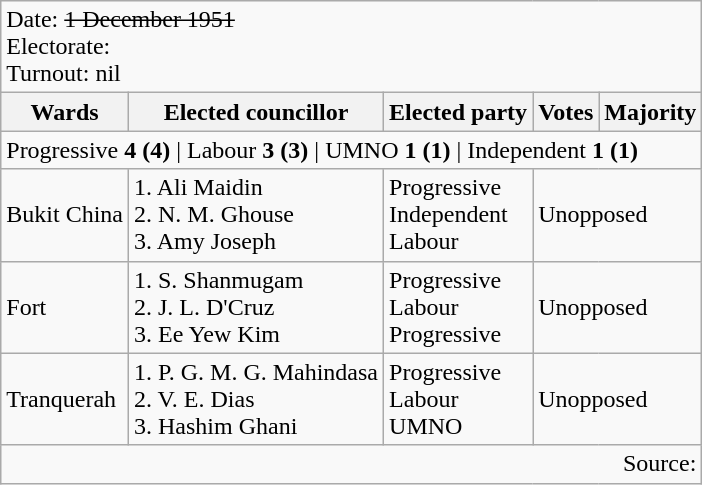<table class=wikitable>
<tr>
<td colspan=5>Date: <s>1 December 1951</s><br>Electorate: <br>Turnout: nil</td>
</tr>
<tr>
<th>Wards</th>
<th>Elected councillor</th>
<th>Elected party</th>
<th>Votes</th>
<th>Majority</th>
</tr>
<tr>
<td colspan=5>Progressive <strong>4 (4)</strong> | Labour <strong>3 (3)</strong> | UMNO <strong>1 (1)</strong> | Independent <strong>1 (1)</strong> </td>
</tr>
<tr>
<td>Bukit China</td>
<td>1. Ali Maidin<br>2. N. M. Ghouse<br>3. Amy Joseph</td>
<td>Progressive<br>Independent<br>Labour</td>
<td colspan=2>Unopposed</td>
</tr>
<tr>
<td>Fort</td>
<td>1. S. Shanmugam<br>2. J. L. D'Cruz<br>3. Ee Yew Kim</td>
<td>Progressive<br>Labour<br>Progressive</td>
<td colspan=2>Unopposed</td>
</tr>
<tr>
<td>Tranquerah</td>
<td>1. P. G. M. G. Mahindasa<br>2. V. E. Dias<br>3. Hashim Ghani</td>
<td>Progressive<br>Labour<br>UMNO</td>
<td colspan=2>Unopposed</td>
</tr>
<tr>
<td colspan=5 align=right>Source:</td>
</tr>
</table>
